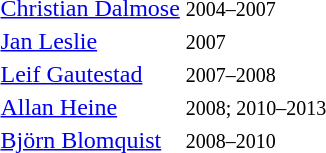<table>
<tr>
<td></td>
<td><a href='#'>Christian Dalmose</a></td>
<td><small>2004–2007</small></td>
<td></td>
</tr>
<tr>
<td></td>
<td><a href='#'>Jan Leslie</a></td>
<td><small>2007</small></td>
<td></td>
</tr>
<tr>
<td></td>
<td><a href='#'>Leif Gautestad</a></td>
<td><small>2007–2008</small></td>
<td></td>
</tr>
<tr>
<td></td>
<td><a href='#'>Allan Heine</a></td>
<td><small>2008; 2010–2013</small></td>
<td></td>
</tr>
<tr>
<td></td>
<td><a href='#'>Björn Blomquist</a></td>
<td><small>2008–2010</small></td>
<td></td>
</tr>
</table>
